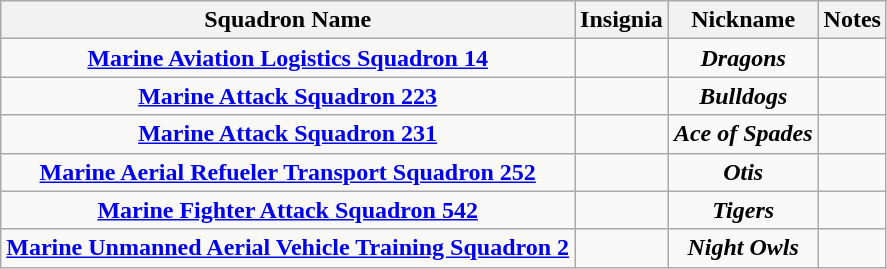<table class="wikitable sortable" style="text-align:center">
<tr>
<th>Squadron Name</th>
<th>Insignia</th>
<th>Nickname</th>
<th>Notes</th>
</tr>
<tr>
<td><strong><a href='#'>Marine Aviation Logistics Squadron 14</a></strong></td>
<td></td>
<td><strong><em>Dragons</em></strong></td>
<td></td>
</tr>
<tr>
<td><strong><a href='#'>Marine Attack Squadron 223</a></strong></td>
<td></td>
<td><strong><em>Bulldogs</em></strong></td>
<td></td>
</tr>
<tr>
<td><strong><a href='#'>Marine Attack Squadron 231</a></strong></td>
<td></td>
<td><strong><em>Ace of Spades</em></strong></td>
<td></td>
</tr>
<tr>
<td><strong><a href='#'>Marine Aerial Refueler Transport Squadron 252</a></strong></td>
<td></td>
<td><strong><em>Otis</em></strong></td>
<td></td>
</tr>
<tr>
<td><strong><a href='#'>Marine Fighter Attack Squadron 542</a></strong></td>
<td></td>
<td><strong><em>Tigers</em></strong></td>
<td></td>
</tr>
<tr>
<td><strong><a href='#'>Marine Unmanned Aerial Vehicle Training Squadron 2</a></strong></td>
<td></td>
<td><strong><em>Night Owls</em></strong></td>
<td></td>
</tr>
</table>
